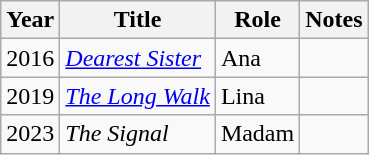<table class="wikitable sortable">
<tr>
<th>Year</th>
<th>Title</th>
<th>Role</th>
<th class="unsortable">Notes</th>
</tr>
<tr>
<td>2016</td>
<td><em><a href='#'>Dearest Sister</a></em></td>
<td>Ana</td>
<td></td>
</tr>
<tr>
<td>2019</td>
<td><em><a href='#'>The Long Walk</a></em></td>
<td>Lina</td>
<td></td>
</tr>
<tr>
<td>2023</td>
<td><em>The Signal</em></td>
<td>Madam</td>
<td></td>
</tr>
</table>
